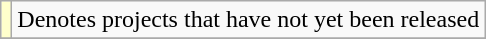<table class="wikitable">
<tr>
<td style="background:#FFFFCC;"></td>
<td>Denotes projects that have not yet been released</td>
</tr>
<tr>
</tr>
</table>
